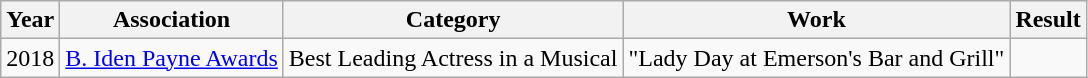<table class="wikitable plainrowheaders">
<tr>
<th>Year</th>
<th>Association</th>
<th>Category</th>
<th>Work</th>
<th>Result</th>
</tr>
<tr>
<td rowspan="1">2018</td>
<td rowspan="1"><a href='#'>B. Iden Payne Awards</a></td>
<td>Best Leading Actress in a Musical</td>
<td rowspan="1">"Lady Day at Emerson's Bar and Grill"</td>
<td></td>
</tr>
</table>
